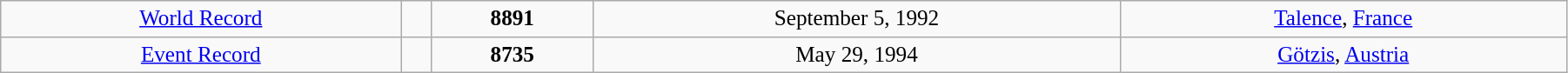<table class="wikitable" style=" text-align:center; font-size:105%;" width="95%">
<tr>
<td><a href='#'>World Record</a></td>
<td></td>
<td><strong>8891</strong></td>
<td>September 5, 1992</td>
<td> <a href='#'>Talence</a>, <a href='#'>France</a></td>
</tr>
<tr>
<td><a href='#'>Event Record</a></td>
<td></td>
<td><strong>8735</strong></td>
<td>May 29, 1994</td>
<td> <a href='#'>Götzis</a>, <a href='#'>Austria</a></td>
</tr>
</table>
